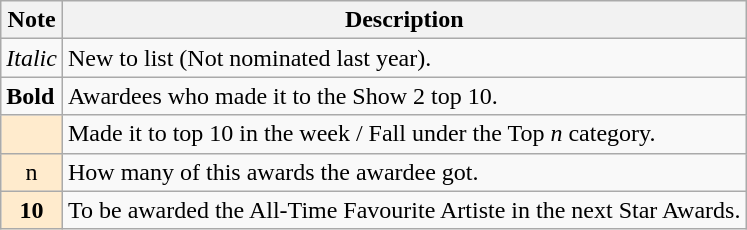<table class="wikitable">
<tr>
<th>Note</th>
<th>Description</th>
</tr>
<tr>
<td><em>Italic</em></td>
<td>New to list (Not nominated last year).</td>
</tr>
<tr>
<td><strong>Bold</strong></td>
<td>Awardees who made it to the Show 2 top 10.</td>
</tr>
<tr>
<td bgcolor="#FFEBCD"></td>
<td>Made it to top 10 in the week / Fall under the Top <em>n</em> category.</td>
</tr>
<tr>
<td bgcolor="#FFEBCD" align="center">n</td>
<td>How many of this awards the awardee got.</td>
</tr>
<tr>
<td bgcolor="#FFEBCD" align="center"><strong>10</strong></td>
<td>To be awarded the All-Time Favourite Artiste in the next Star Awards.</td>
</tr>
</table>
